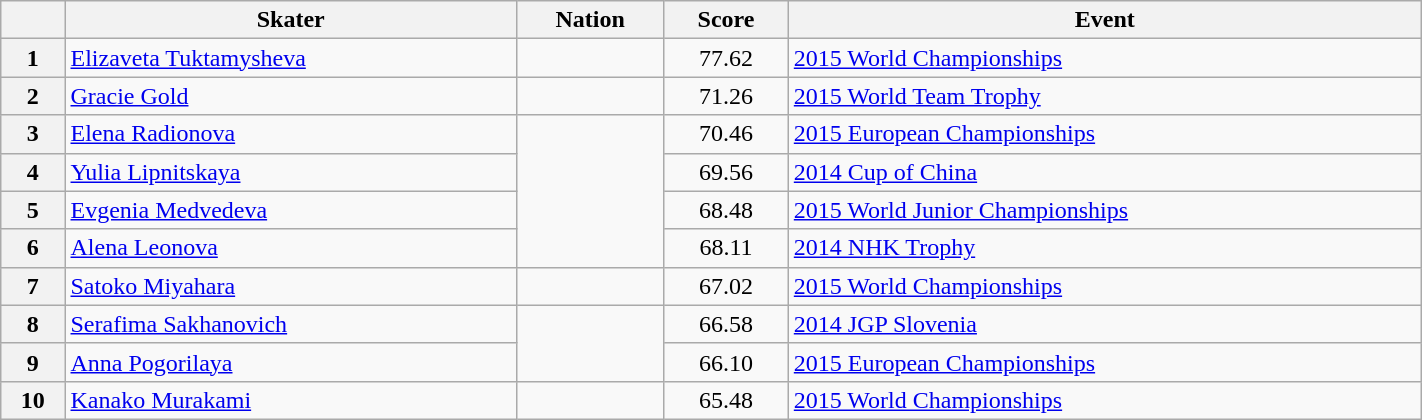<table class="wikitable sortable" style="text-align:left; width:75%">
<tr>
<th scope="col"></th>
<th scope="col">Skater</th>
<th scope="col">Nation</th>
<th scope="col">Score</th>
<th scope="col">Event</th>
</tr>
<tr>
<th scope="row">1</th>
<td><a href='#'>Elizaveta Tuktamysheva</a></td>
<td></td>
<td style="text-align:center;">77.62</td>
<td><a href='#'>2015 World Championships</a></td>
</tr>
<tr>
<th scope="row">2</th>
<td><a href='#'>Gracie Gold</a></td>
<td></td>
<td style="text-align:center;">71.26</td>
<td><a href='#'>2015 World Team Trophy</a></td>
</tr>
<tr>
<th scope="row">3</th>
<td><a href='#'>Elena Radionova</a></td>
<td rowspan="4"></td>
<td style="text-align:center;">70.46</td>
<td><a href='#'>2015 European Championships</a></td>
</tr>
<tr>
<th scope="row">4</th>
<td><a href='#'>Yulia Lipnitskaya</a></td>
<td style="text-align:center;">69.56</td>
<td><a href='#'>2014 Cup of China</a></td>
</tr>
<tr>
<th scope="row">5</th>
<td><a href='#'>Evgenia Medvedeva</a></td>
<td style="text-align:center;">68.48</td>
<td><a href='#'>2015 World Junior Championships</a></td>
</tr>
<tr>
<th scope="row">6</th>
<td><a href='#'>Alena Leonova</a></td>
<td style="text-align:center;">68.11</td>
<td><a href='#'>2014 NHK Trophy</a></td>
</tr>
<tr>
<th scope="row">7</th>
<td><a href='#'>Satoko Miyahara</a></td>
<td></td>
<td style="text-align:center;">67.02</td>
<td><a href='#'>2015 World Championships</a></td>
</tr>
<tr>
<th scope="row">8</th>
<td><a href='#'>Serafima Sakhanovich</a></td>
<td rowspan="2"></td>
<td style="text-align:center;">66.58</td>
<td><a href='#'>2014 JGP Slovenia</a></td>
</tr>
<tr>
<th scope="row">9</th>
<td><a href='#'>Anna Pogorilaya</a></td>
<td style="text-align:center;">66.10</td>
<td><a href='#'>2015 European Championships</a></td>
</tr>
<tr>
<th scope="row">10</th>
<td><a href='#'>Kanako Murakami</a></td>
<td></td>
<td style="text-align:center;">65.48</td>
<td><a href='#'>2015 World Championships</a></td>
</tr>
</table>
